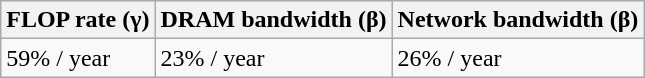<table class="wikitable">
<tr>
<th>FLOP rate (γ)</th>
<th>DRAM bandwidth (β)</th>
<th>Network bandwidth (β)</th>
</tr>
<tr>
<td>59% / year</td>
<td>23% / year</td>
<td>26% / year</td>
</tr>
</table>
